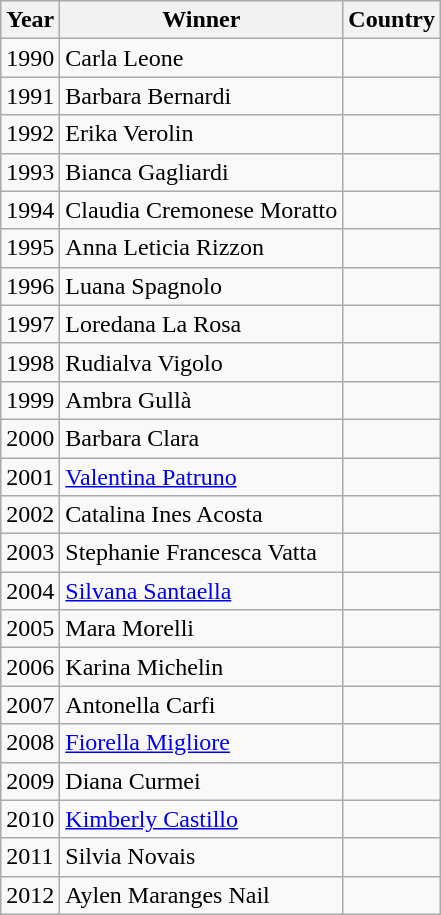<table class="wikitable">
<tr>
<th>Year</th>
<th>Winner</th>
<th>Country</th>
</tr>
<tr>
<td>1990</td>
<td>Carla Leone</td>
<td></td>
</tr>
<tr>
<td>1991</td>
<td>Barbara Bernardi</td>
<td></td>
</tr>
<tr>
<td>1992</td>
<td>Erika Verolin</td>
<td></td>
</tr>
<tr>
<td>1993</td>
<td>Bianca Gagliardi</td>
<td></td>
</tr>
<tr>
<td>1994</td>
<td>Claudia Cremonese Moratto</td>
<td></td>
</tr>
<tr>
<td>1995</td>
<td>Anna Leticia Rizzon</td>
<td></td>
</tr>
<tr>
<td>1996</td>
<td>Luana Spagnolo</td>
<td></td>
</tr>
<tr>
<td>1997</td>
<td>Loredana La Rosa</td>
<td></td>
</tr>
<tr>
<td>1998</td>
<td>Rudialva Vigolo</td>
<td></td>
</tr>
<tr>
<td>1999</td>
<td>Ambra Gullà</td>
<td></td>
</tr>
<tr>
<td>2000</td>
<td>Barbara Clara</td>
<td></td>
</tr>
<tr>
<td>2001</td>
<td><a href='#'>Valentina Patruno</a></td>
<td></td>
</tr>
<tr>
<td>2002</td>
<td>Catalina Ines Acosta</td>
<td></td>
</tr>
<tr>
<td>2003</td>
<td>Stephanie Francesca Vatta</td>
<td></td>
</tr>
<tr>
<td>2004</td>
<td><a href='#'>Silvana Santaella</a></td>
<td></td>
</tr>
<tr>
<td>2005</td>
<td>Mara Morelli</td>
<td></td>
</tr>
<tr>
<td>2006</td>
<td>Karina Michelin</td>
<td></td>
</tr>
<tr>
<td>2007</td>
<td>Antonella Carfi</td>
<td></td>
</tr>
<tr>
<td>2008</td>
<td><a href='#'>Fiorella Migliore</a></td>
<td></td>
</tr>
<tr>
<td>2009</td>
<td>Diana Curmei</td>
<td></td>
</tr>
<tr>
<td>2010</td>
<td><a href='#'>Kimberly Castillo</a></td>
<td></td>
</tr>
<tr>
<td>2011</td>
<td>Silvia Novais</td>
<td></td>
</tr>
<tr>
<td>2012</td>
<td>Aylen Maranges Nail</td>
<td></td>
</tr>
</table>
